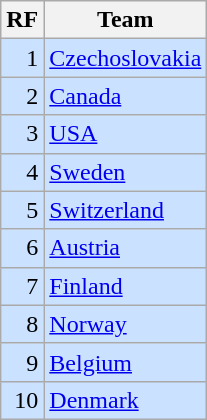<table class="wikitable">
<tr>
<th>RF</th>
<th>Team</th>
</tr>
<tr bgcolor="#CAE1FF" align="right">
<td>1</td>
<td align="left"> <a href='#'>Czechoslovakia</a></td>
</tr>
<tr bgcolor="#CAE1FF" align="right">
<td>2</td>
<td align="left"> <a href='#'>Canada</a></td>
</tr>
<tr bgcolor="#CAE1FF" align="right">
<td>3</td>
<td align="left"> <a href='#'>USA</a></td>
</tr>
<tr bgcolor="#CAE1FF" align="right">
<td>4</td>
<td align="left"> <a href='#'>Sweden</a></td>
</tr>
<tr bgcolor="#CAE1FF" align="right">
<td>5</td>
<td align="left"> <a href='#'>Switzerland</a></td>
</tr>
<tr bgcolor="#CAE1FF" align="right">
<td>6</td>
<td align="left"> <a href='#'>Austria</a></td>
</tr>
<tr bgcolor="#CAE1FF" align="right">
<td>7</td>
<td align="left"> <a href='#'>Finland</a></td>
</tr>
<tr bgcolor="#CAE1FF" align="right">
<td>8</td>
<td align="left"> <a href='#'>Norway</a></td>
</tr>
<tr bgcolor="#CAE1FF" align="right">
<td>9</td>
<td align="left"> <a href='#'>Belgium</a></td>
</tr>
<tr bgcolor="#CAE1FF" align="right">
<td>10</td>
<td align="left"> <a href='#'>Denmark</a></td>
</tr>
</table>
